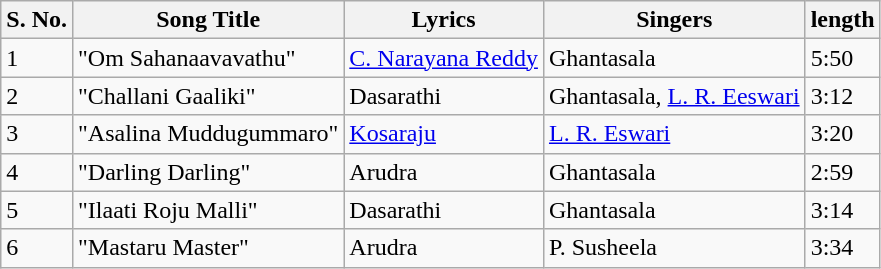<table class="wikitable">
<tr>
<th>S. No.</th>
<th>Song Title</th>
<th>Lyrics</th>
<th>Singers</th>
<th>length</th>
</tr>
<tr>
<td>1</td>
<td>"Om Sahanaavavathu"</td>
<td><a href='#'>C. Narayana Reddy</a></td>
<td>Ghantasala</td>
<td>5:50</td>
</tr>
<tr>
<td>2</td>
<td>"Challani Gaaliki"</td>
<td>Dasarathi</td>
<td>Ghantasala, <a href='#'>L. R. Eeswari</a></td>
<td>3:12</td>
</tr>
<tr>
<td>3</td>
<td>"Asalina Muddugummaro"</td>
<td><a href='#'>Kosaraju</a></td>
<td><a href='#'>L. R. Eswari</a></td>
<td>3:20</td>
</tr>
<tr>
<td>4</td>
<td>"Darling Darling"</td>
<td>Arudra</td>
<td>Ghantasala</td>
<td>2:59</td>
</tr>
<tr>
<td>5</td>
<td>"Ilaati Roju Malli"</td>
<td>Dasarathi</td>
<td>Ghantasala</td>
<td>3:14</td>
</tr>
<tr>
<td>6</td>
<td>"Mastaru Master"</td>
<td>Arudra</td>
<td>P. Susheela</td>
<td>3:34</td>
</tr>
</table>
